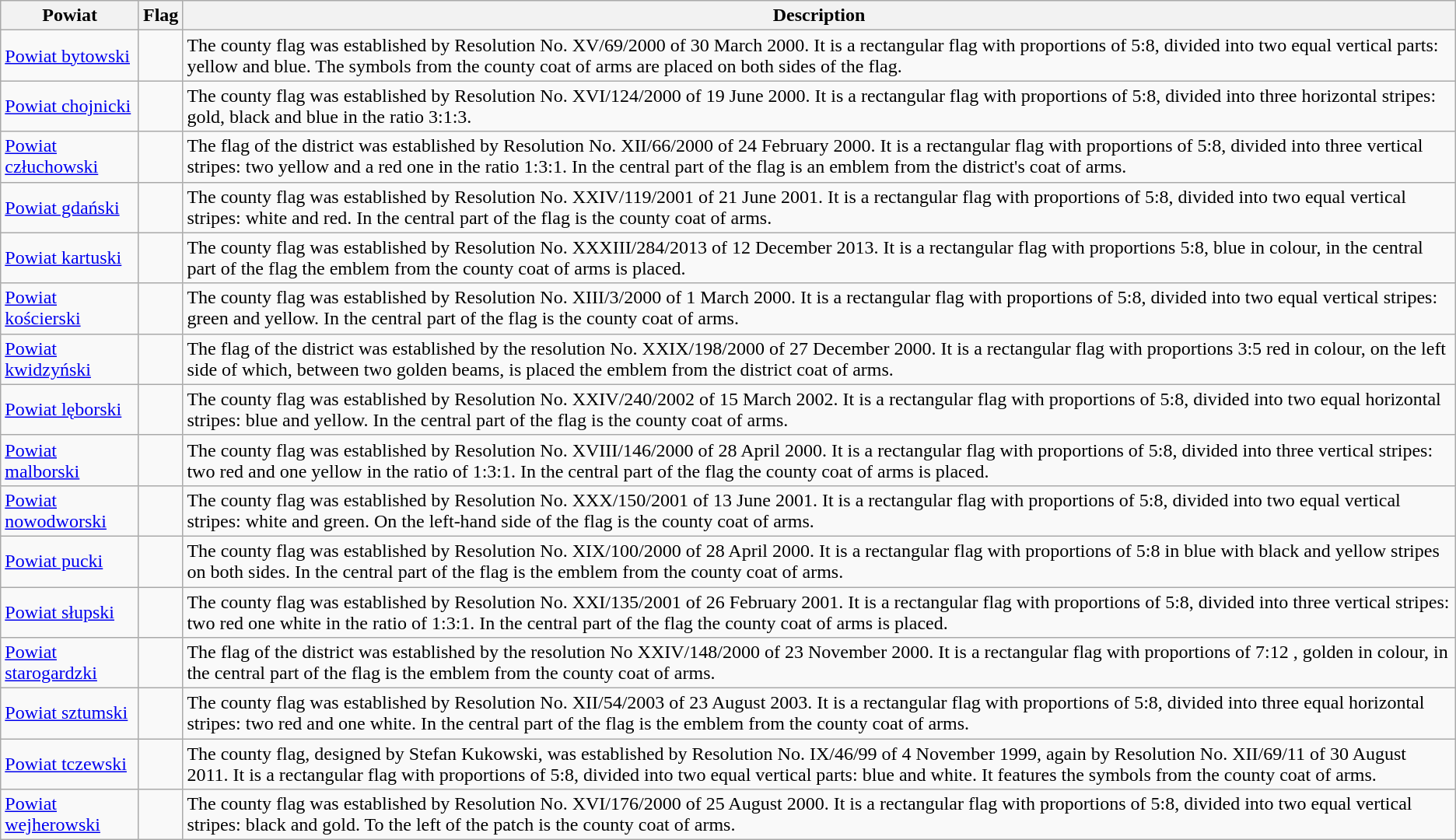<table class="wikitable">
<tr>
<th>Powiat</th>
<th>Flag</th>
<th>Description</th>
</tr>
<tr>
<td><a href='#'>Powiat bytowski</a></td>
<td></td>
<td>The county flag was established by Resolution No. XV/69/2000 of 30 March 2000. It is a rectangular flag with proportions of 5:8, divided into two equal vertical parts: yellow and blue. The symbols from the county coat of arms are placed on both sides of the flag.</td>
</tr>
<tr>
<td><a href='#'>Powiat chojnicki</a></td>
<td></td>
<td>The county flag was established by Resolution No. XVI/124/2000 of 19 June 2000. It is a rectangular flag with proportions of 5:8, divided into three horizontal stripes: gold, black and blue in the ratio 3:1:3.</td>
</tr>
<tr>
<td><a href='#'>Powiat człuchowski</a></td>
<td></td>
<td>The flag of the district was established by Resolution No. XII/66/2000 of 24 February 2000. It is a rectangular flag with proportions of 5:8, divided into three vertical stripes: two yellow and a red one in the ratio 1:3:1. In the central part of the flag is an emblem from the district's coat of arms.</td>
</tr>
<tr>
<td><a href='#'>Powiat gdański</a></td>
<td></td>
<td>The county flag was established by Resolution No. XXIV/119/2001 of 21 June 2001. It is a rectangular flag with proportions of 5:8, divided into two equal vertical stripes: white and red. In the central part of the flag is the county coat of arms.</td>
</tr>
<tr>
<td><a href='#'>Powiat kartuski</a></td>
<td></td>
<td>The county flag was established by Resolution No. XXXIII/284/2013 of 12 December 2013. It is a rectangular flag with proportions 5:8, blue in colour, in the central part of the flag the emblem from the county coat of arms is placed.</td>
</tr>
<tr>
<td><a href='#'>Powiat kościerski</a></td>
<td></td>
<td>The county flag was established by Resolution No. XIII/3/2000 of 1 March 2000. It is a rectangular flag with proportions of 5:8, divided into two equal vertical stripes: green and yellow. In the central part of the flag is the county coat of arms.</td>
</tr>
<tr>
<td><a href='#'>Powiat kwidzyński</a></td>
<td></td>
<td>The flag of the district was established by the resolution No. XXIX/198/2000 of 27 December 2000. It is a rectangular flag with proportions 3:5 red in colour, on the left side of which, between two golden beams, is placed the emblem from the district coat of arms.</td>
</tr>
<tr>
<td><a href='#'>Powiat lęborski</a></td>
<td></td>
<td>The county flag was established by Resolution No. XXIV/240/2002 of 15 March 2002. It is a rectangular flag with proportions of 5:8, divided into two equal horizontal stripes: blue and yellow. In the central part of the flag is the county coat of arms.</td>
</tr>
<tr>
<td><a href='#'>Powiat malborski</a></td>
<td></td>
<td>The county flag was established by Resolution No. XVIII/146/2000 of 28 April 2000. It is a rectangular flag with proportions of 5:8, divided into three vertical stripes: two red and one yellow in the ratio of 1:3:1. In the central part of the flag the county coat of arms is placed.</td>
</tr>
<tr>
<td><a href='#'>Powiat nowodworski</a></td>
<td></td>
<td>The county flag was established by Resolution No. XXX/150/2001 of 13 June 2001. It is a rectangular flag with proportions of 5:8, divided into two equal vertical stripes: white and green. On the left-hand side of the flag is the county coat of arms.</td>
</tr>
<tr>
<td><a href='#'>Powiat pucki</a></td>
<td></td>
<td>The county flag was established by Resolution No. XIX/100/2000 of 28 April 2000. It is a rectangular flag with proportions of 5:8 in blue with black and yellow stripes on both sides. In the central part of the flag is the emblem from the county coat of arms.</td>
</tr>
<tr>
<td><a href='#'>Powiat słupski</a></td>
<td></td>
<td>The county flag was established by Resolution No. XXI/135/2001 of 26 February 2001. It is a rectangular flag with proportions of 5:8, divided into three vertical stripes: two red one white in the ratio of 1:3:1. In the central part of the flag the county coat of arms is placed.</td>
</tr>
<tr>
<td><a href='#'>Powiat starogardzki</a></td>
<td></td>
<td>The flag of the district was established by the resolution No XXIV/148/2000 of 23 November 2000. It is a rectangular flag with proportions of 7:12 , golden in colour, in the central part of the flag is the emblem from the county coat of arms.</td>
</tr>
<tr>
<td><a href='#'>Powiat sztumski</a></td>
<td></td>
<td>The county flag was established by Resolution No. XII/54/2003 of 23 August 2003. It is a rectangular flag with proportions of 5:8, divided into three equal horizontal stripes: two red and one white. In the central part of the flag is the emblem from the county coat of arms.</td>
</tr>
<tr>
<td><a href='#'>Powiat tczewski</a></td>
<td></td>
<td>The county flag, designed by Stefan Kukowski, was established by Resolution No. IX/46/99 of 4 November 1999, again by Resolution No. XII/69/11 of 30 August 2011. It is a rectangular flag with proportions of 5:8, divided into two equal vertical parts: blue and white. It features the symbols from the county coat of arms.</td>
</tr>
<tr>
<td><a href='#'>Powiat wejherowski</a></td>
<td></td>
<td>The county flag was established by Resolution No. XVI/176/2000 of 25 August 2000. It is a rectangular flag with proportions of 5:8, divided into two equal vertical stripes: black and gold. To the left of the patch is the county coat of arms.</td>
</tr>
</table>
